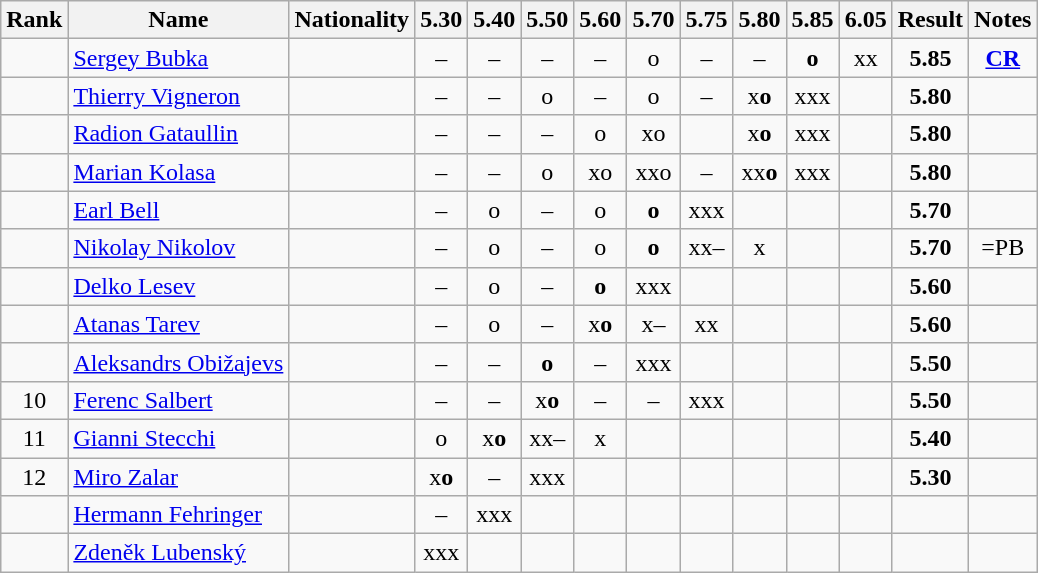<table class="wikitable sortable" style="text-align:center">
<tr>
<th>Rank</th>
<th>Name</th>
<th>Nationality</th>
<th>5.30</th>
<th>5.40</th>
<th>5.50</th>
<th>5.60</th>
<th>5.70</th>
<th>5.75</th>
<th>5.80</th>
<th>5.85</th>
<th>6.05</th>
<th>Result</th>
<th>Notes</th>
</tr>
<tr>
<td></td>
<td align=left><a href='#'>Sergey Bubka</a></td>
<td align=left></td>
<td>–</td>
<td>–</td>
<td>–</td>
<td>–</td>
<td>o</td>
<td>–</td>
<td>–</td>
<td><strong>o</strong></td>
<td>xx</td>
<td><strong>5.85</strong></td>
<td><strong><a href='#'>CR</a></strong></td>
</tr>
<tr>
<td></td>
<td align=left><a href='#'>Thierry Vigneron</a></td>
<td align=left></td>
<td>–</td>
<td>–</td>
<td>o</td>
<td>–</td>
<td>o</td>
<td>–</td>
<td>x<strong>o</strong></td>
<td>xxx</td>
<td></td>
<td><strong>5.80</strong></td>
<td></td>
</tr>
<tr>
<td></td>
<td align=left><a href='#'>Radion Gataullin</a></td>
<td align=left></td>
<td>–</td>
<td>–</td>
<td>–</td>
<td>o</td>
<td>xo</td>
<td></td>
<td>x<strong>o</strong></td>
<td>xxx</td>
<td></td>
<td><strong>5.80</strong></td>
<td></td>
</tr>
<tr>
<td></td>
<td align=left><a href='#'>Marian Kolasa</a></td>
<td align=left></td>
<td>–</td>
<td>–</td>
<td>o</td>
<td>xo</td>
<td>xxo</td>
<td>–</td>
<td>xx<strong>o</strong></td>
<td>xxx</td>
<td></td>
<td><strong>5.80</strong></td>
<td></td>
</tr>
<tr>
<td></td>
<td align=left><a href='#'>Earl Bell</a></td>
<td align=left></td>
<td>–</td>
<td>o</td>
<td>–</td>
<td>o</td>
<td><strong>o</strong></td>
<td>xxx</td>
<td></td>
<td></td>
<td></td>
<td><strong>5.70</strong></td>
<td></td>
</tr>
<tr>
<td></td>
<td align=left><a href='#'>Nikolay Nikolov</a></td>
<td align=left></td>
<td>–</td>
<td>o</td>
<td>–</td>
<td>o</td>
<td><strong>o</strong></td>
<td>xx–</td>
<td>x</td>
<td></td>
<td></td>
<td><strong>5.70</strong></td>
<td>=PB</td>
</tr>
<tr>
<td></td>
<td align=left><a href='#'>Delko Lesev</a></td>
<td align=left></td>
<td>–</td>
<td>o</td>
<td>–</td>
<td><strong>o</strong></td>
<td>xxx</td>
<td></td>
<td></td>
<td></td>
<td></td>
<td><strong>5.60</strong></td>
<td></td>
</tr>
<tr>
<td></td>
<td align=left><a href='#'>Atanas Tarev</a></td>
<td align=left></td>
<td>–</td>
<td>o</td>
<td>–</td>
<td>x<strong>o</strong></td>
<td>x–</td>
<td>xx</td>
<td></td>
<td></td>
<td></td>
<td><strong>5.60</strong></td>
<td></td>
</tr>
<tr>
<td></td>
<td align=left><a href='#'>Aleksandrs Obižajevs</a></td>
<td align=left></td>
<td>–</td>
<td>–</td>
<td><strong>o</strong></td>
<td>–</td>
<td>xxx</td>
<td></td>
<td></td>
<td></td>
<td></td>
<td><strong>5.50</strong></td>
<td></td>
</tr>
<tr>
<td>10</td>
<td align=left><a href='#'>Ferenc Salbert</a></td>
<td align=left></td>
<td>–</td>
<td>–</td>
<td>x<strong>o</strong></td>
<td>–</td>
<td>–</td>
<td>xxx</td>
<td></td>
<td></td>
<td></td>
<td><strong>5.50</strong></td>
<td></td>
</tr>
<tr>
<td>11</td>
<td align=left><a href='#'>Gianni Stecchi</a></td>
<td align=left></td>
<td>o</td>
<td>x<strong>o</strong></td>
<td>xx–</td>
<td>x</td>
<td></td>
<td></td>
<td></td>
<td></td>
<td></td>
<td><strong>5.40</strong></td>
<td></td>
</tr>
<tr>
<td>12</td>
<td align=left><a href='#'>Miro Zalar</a></td>
<td align=left></td>
<td>x<strong>o</strong></td>
<td>–</td>
<td>xxx</td>
<td></td>
<td></td>
<td></td>
<td></td>
<td></td>
<td></td>
<td><strong>5.30</strong></td>
<td></td>
</tr>
<tr>
<td></td>
<td align=left><a href='#'>Hermann Fehringer</a></td>
<td align=left></td>
<td>–</td>
<td>xxx</td>
<td></td>
<td></td>
<td></td>
<td></td>
<td></td>
<td></td>
<td></td>
<td><strong></strong></td>
<td></td>
</tr>
<tr>
<td></td>
<td align=left><a href='#'>Zdeněk Lubenský</a></td>
<td align=left></td>
<td>xxx</td>
<td></td>
<td></td>
<td></td>
<td></td>
<td></td>
<td></td>
<td></td>
<td></td>
<td><strong></strong></td>
<td></td>
</tr>
</table>
